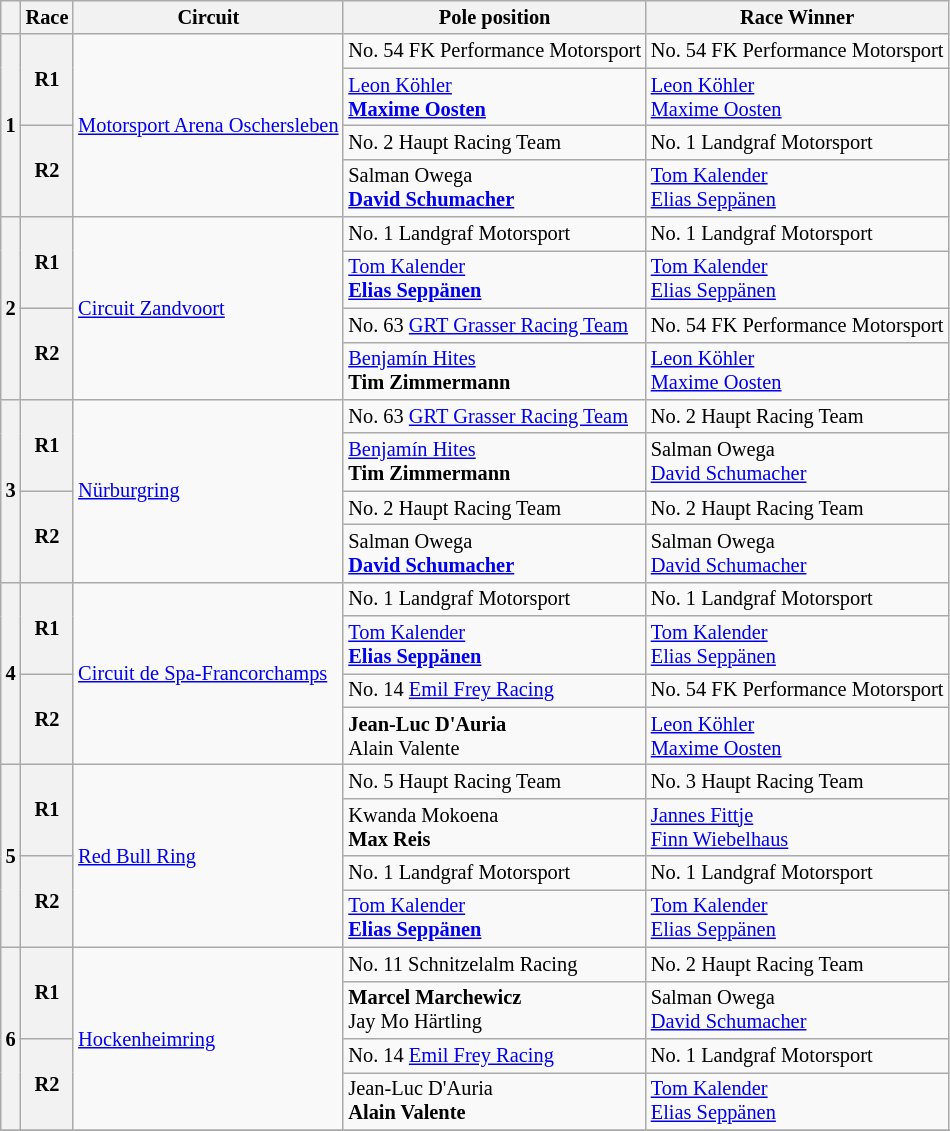<table class="wikitable" style="font-size: 85%;">
<tr>
<th></th>
<th>Race</th>
<th>Circuit</th>
<th>Pole position</th>
<th>Race Winner</th>
</tr>
<tr>
<th rowspan="4">1</th>
<th rowspan="2">R1</th>
<td rowspan="4"> <a href='#'>Motorsport Arena Oschersleben</a></td>
<td nowrap> No. 54 FK Performance Motorsport</td>
<td nowrap> No. 54 FK Performance Motorsport</td>
</tr>
<tr>
<td nowrap> <a href='#'>Leon Köhler</a><br> <strong><a href='#'>Maxime Oosten</a></strong></td>
<td nowrap> <a href='#'>Leon Köhler</a><br> <a href='#'>Maxime Oosten</a></td>
</tr>
<tr>
<th rowspan="2">R2</th>
<td nowrap> No. 2 Haupt Racing Team</td>
<td nowrap> No. 1 Landgraf Motorsport</td>
</tr>
<tr>
<td nowrap> Salman Owega<br> <strong><a href='#'>David Schumacher</a></strong></td>
<td nowrap> <a href='#'>Tom Kalender</a><br> <a href='#'>Elias Seppänen</a></td>
</tr>
<tr>
<th rowspan="4">2</th>
<th rowspan="2">R1</th>
<td rowspan="4"> <a href='#'>Circuit Zandvoort</a></td>
<td nowrap> No. 1 Landgraf Motorsport</td>
<td nowrap> No. 1 Landgraf Motorsport</td>
</tr>
<tr>
<td nowrap> <a href='#'>Tom Kalender</a><br><strong> <a href='#'>Elias Seppänen</a></strong></td>
<td nowrap> <a href='#'>Tom Kalender</a><br> <a href='#'>Elias Seppänen</a></td>
</tr>
<tr>
<th rowspan="2">R2</th>
<td nowrap> No. 63 <a href='#'>GRT Grasser Racing Team</a></td>
<td nowrap> No. 54 FK Performance Motorsport</td>
</tr>
<tr>
<td nowrap> <a href='#'>Benjamín Hites</a><br><strong> Tim Zimmermann</strong></td>
<td nowrap> <a href='#'>Leon Köhler</a><br> <a href='#'>Maxime Oosten</a></td>
</tr>
<tr>
<th rowspan="4">3</th>
<th rowspan="2">R1</th>
<td rowspan="4"> <a href='#'>Nürburgring</a></td>
<td nowrap> No. 63 <a href='#'>GRT Grasser Racing Team</a></td>
<td nowrap> No. 2 Haupt Racing Team</td>
</tr>
<tr>
<td nowrap> <a href='#'>Benjamín Hites</a><br><strong> Tim Zimmermann</strong></td>
<td nowrap> Salman Owega<br> <a href='#'>David Schumacher</a></td>
</tr>
<tr>
<th rowspan="2">R2</th>
<td nowrap> No. 2 Haupt Racing Team</td>
<td nowrap> No. 2 Haupt Racing Team</td>
</tr>
<tr>
<td nowrap> Salman Owega<br><strong> <a href='#'>David Schumacher</a></strong></td>
<td nowrap> Salman Owega<br> <a href='#'>David Schumacher</a></td>
</tr>
<tr>
<th rowspan="4">4</th>
<th rowspan="2">R1</th>
<td rowspan="4"> <a href='#'>Circuit de Spa-Francorchamps</a></td>
<td nowrap> No. 1 Landgraf Motorsport</td>
<td nowrap> No. 1 Landgraf Motorsport</td>
</tr>
<tr>
<td nowrap> <a href='#'>Tom Kalender</a><br><strong> <a href='#'>Elias Seppänen</a></strong></td>
<td nowrap> <a href='#'>Tom Kalender</a><br> <a href='#'>Elias Seppänen</a></td>
</tr>
<tr>
<th rowspan="2">R2</th>
<td nowrap> No. 14 <a href='#'>Emil Frey Racing</a></td>
<td nowrap> No. 54 FK Performance Motorsport</td>
</tr>
<tr>
<td nowrap><strong> Jean-Luc D'Auria</strong><br> Alain Valente</td>
<td nowrap> <a href='#'>Leon Köhler</a><br> <a href='#'>Maxime Oosten</a></td>
</tr>
<tr>
<th rowspan="4">5</th>
<th rowspan="2">R1</th>
<td rowspan="4"> <a href='#'>Red Bull Ring</a></td>
<td nowrap> No. 5 Haupt Racing Team</td>
<td nowrap> No. 3 Haupt Racing Team</td>
</tr>
<tr>
<td nowrap> Kwanda Mokoena<br><strong> Max Reis</strong></td>
<td nowrap> <a href='#'>Jannes Fittje</a><br> <a href='#'>Finn Wiebelhaus</a></td>
</tr>
<tr>
<th rowspan="2">R2</th>
<td nowrap> No. 1 Landgraf Motorsport</td>
<td nowrap> No. 1 Landgraf Motorsport</td>
</tr>
<tr>
<td nowrap> <a href='#'>Tom Kalender</a><br><strong> <a href='#'>Elias Seppänen</a></strong></td>
<td nowrap> <a href='#'>Tom Kalender</a><br> <a href='#'>Elias Seppänen</a></td>
</tr>
<tr>
<th rowspan="4">6</th>
<th rowspan="2">R1</th>
<td rowspan="4"> <a href='#'>Hockenheimring</a></td>
<td nowrap> No. 11 Schnitzelalm Racing</td>
<td nowrap> No. 2 Haupt Racing Team</td>
</tr>
<tr>
<td nowrap><strong> Marcel Marchewicz</strong><br> Jay Mo Härtling</td>
<td nowrap> Salman Owega<br> <a href='#'>David Schumacher</a></td>
</tr>
<tr>
<th rowspan="2">R2</th>
<td nowrap> No. 14 <a href='#'>Emil Frey Racing</a></td>
<td nowrap> No. 1 Landgraf Motorsport</td>
</tr>
<tr>
<td nowrap> Jean-Luc D'Auria<br><strong> Alain Valente</strong></td>
<td nowrap> <a href='#'>Tom Kalender</a><br> <a href='#'>Elias Seppänen</a></td>
</tr>
<tr>
</tr>
</table>
